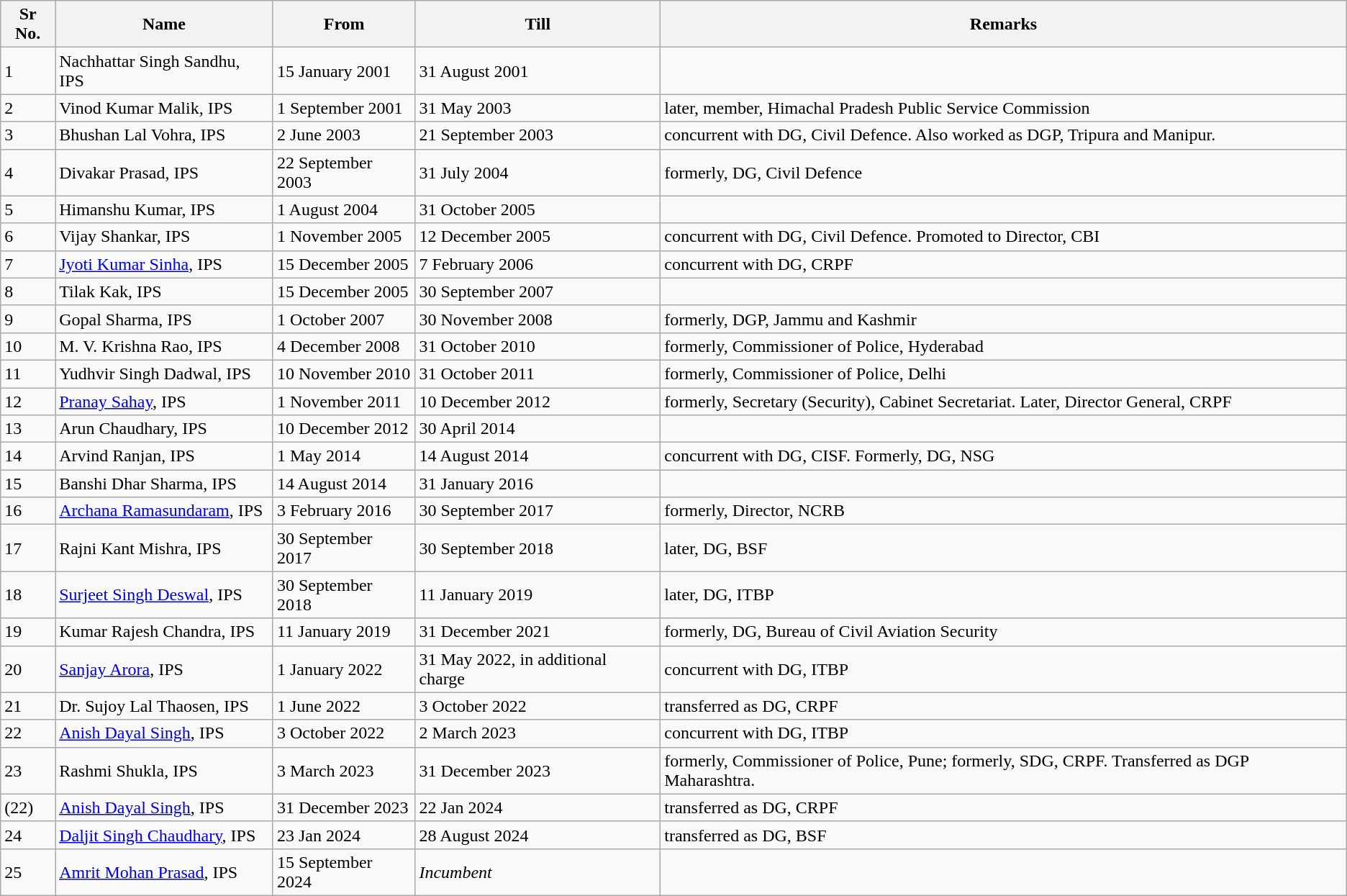<table class="wikitable sortable">
<tr>
<th>Sr No.</th>
<th>Name</th>
<th>From</th>
<th>Till</th>
<th>Remarks</th>
</tr>
<tr>
<td>1</td>
<td>Nachhattar Singh Sandhu, IPS</td>
<td>15 January 2001</td>
<td>31 August 2001</td>
<td></td>
</tr>
<tr>
<td>2</td>
<td>Vinod Kumar Malik, IPS</td>
<td>1 September 2001</td>
<td>31 May 2003</td>
<td>later, member, Himachal Pradesh Public Service Commission</td>
</tr>
<tr>
<td>3</td>
<td>Bhushan Lal Vohra, IPS</td>
<td>2 June 2003</td>
<td>21 September 2003</td>
<td>concurrent with DG, Civil Defence. Also worked as DGP, Tripura and Manipur.</td>
</tr>
<tr>
<td>4</td>
<td>Divakar Prasad, IPS</td>
<td>22 September 2003</td>
<td>31 July 2004</td>
<td>formerly, DG, Civil Defence</td>
</tr>
<tr>
<td>5</td>
<td>Himanshu Kumar, IPS</td>
<td>1 August 2004</td>
<td>31 October 2005</td>
<td></td>
</tr>
<tr>
<td>6</td>
<td>Vijay Shankar, IPS</td>
<td>1 November 2005</td>
<td>12 December 2005</td>
<td>concurrent with DG, Civil Defence. Promoted to Director, CBI</td>
</tr>
<tr>
<td>7</td>
<td><a href='#'>Jyoti Kumar Sinha</a>, IPS</td>
<td>15 December 2005</td>
<td>7 February 2006</td>
<td>concurrent with DG, CRPF</td>
</tr>
<tr>
<td>8</td>
<td>Tilak Kak, IPS</td>
<td>15 December 2005</td>
<td>30 September 2007</td>
<td></td>
</tr>
<tr>
<td>9</td>
<td>Gopal Sharma, IPS</td>
<td>1 October 2007</td>
<td>30 November 2008</td>
<td>formerly, DGP, Jammu and Kashmir</td>
</tr>
<tr>
<td>10</td>
<td>M. V. Krishna Rao, IPS</td>
<td>4 December 2008</td>
<td>31 October 2010</td>
<td>formerly, Commissioner of Police, Hyderabad</td>
</tr>
<tr>
<td>11</td>
<td>Yudhvir Singh Dadwal, IPS</td>
<td>10 November 2010</td>
<td>31 October 2011</td>
<td>formerly, Commissioner of Police, Delhi</td>
</tr>
<tr>
<td>12</td>
<td><a href='#'>Pranay Sahay</a>, IPS</td>
<td>1 November 2011</td>
<td>10 December 2012</td>
<td>formerly, Secretary (Security), Cabinet Secretariat. Later, Director General, CRPF</td>
</tr>
<tr>
<td>13</td>
<td>Arun Chaudhary, IPS</td>
<td>10 December 2012</td>
<td>30 April 2014</td>
<td></td>
</tr>
<tr>
<td>14</td>
<td>Arvind Ranjan, IPS</td>
<td>1 May 2014</td>
<td>14 August 2014</td>
<td>concurrent with DG, CISF. Formerly, DG, NSG</td>
</tr>
<tr>
<td>15</td>
<td>Banshi Dhar Sharma, IPS</td>
<td>14 August 2014</td>
<td>31 January 2016</td>
<td></td>
</tr>
<tr>
<td>16</td>
<td><a href='#'>Archana Ramasundaram</a>, IPS</td>
<td>3 February 2016</td>
<td>30 September 2017</td>
<td>formerly, Director, NCRB</td>
</tr>
<tr>
<td>17</td>
<td>Rajni Kant Mishra, IPS</td>
<td>30 September 2017</td>
<td>30 September 2018</td>
<td>later, DG, BSF</td>
</tr>
<tr>
<td>18</td>
<td><a href='#'>Surjeet Singh Deswal</a>, IPS</td>
<td>30 September 2018</td>
<td>11 January 2019</td>
<td>later, DG, ITBP</td>
</tr>
<tr>
<td>19</td>
<td>Kumar Rajesh Chandra, IPS</td>
<td>11 January 2019</td>
<td>31 December 2021</td>
<td>formerly, DG, Bureau of Civil Aviation Security</td>
</tr>
<tr>
<td>20</td>
<td><a href='#'>Sanjay Arora</a>, IPS</td>
<td>1 January 2022</td>
<td>31 May 2022, in additional charge</td>
<td>concurrent with DG, ITBP</td>
</tr>
<tr>
<td>21</td>
<td>Dr. Sujoy Lal Thaosen, IPS</td>
<td>1 June 2022</td>
<td>3 October 2022</td>
<td>transferred as DG, CRPF</td>
</tr>
<tr>
<td>22</td>
<td><a href='#'>Anish Dayal Singh</a>, IPS</td>
<td>3 October 2022</td>
<td>2 March 2023</td>
<td>concurrent with DG, ITBP</td>
</tr>
<tr>
<td>23</td>
<td>Rashmi Shukla, IPS</td>
<td>3 March 2023</td>
<td>31 December 2023</td>
<td>formerly, Commissioner of Police, Pune; formerly, SDG, CRPF. Transferred as DGP Maharashtra.</td>
</tr>
<tr>
<td>(22)</td>
<td><a href='#'>Anish Dayal Singh</a>, IPS</td>
<td>31 December 2023</td>
<td>22 Jan 2024</td>
<td>transferred as DG, CRPF</td>
</tr>
<tr>
<td>24</td>
<td><a href='#'>Daljit Singh Chaudhary</a>, IPS</td>
<td>23 Jan 2024</td>
<td>28 August 2024</td>
<td>transferred as DG, BSF </td>
</tr>
<tr>
<td>25</td>
<td><a href='#'>Amrit Mohan Prasad</a>, IPS</td>
<td>15 September 2024</td>
<td><em>Incumbent</em></td>
<td></td>
</tr>
</table>
